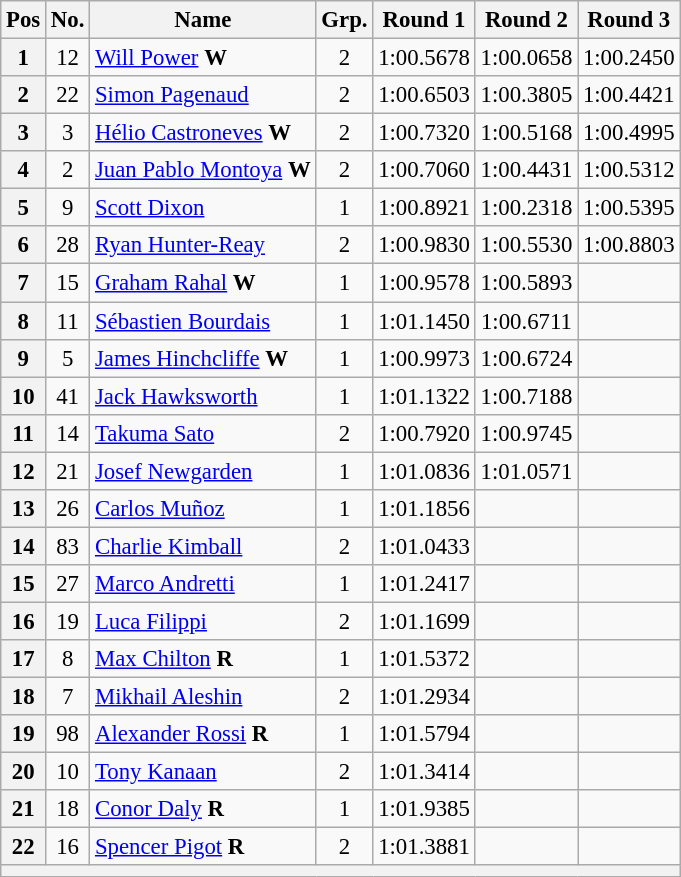<table class="wikitable sortable" style="text-align:center; font-size: 95%;">
<tr>
<th>Pos</th>
<th>No.</th>
<th>Name</th>
<th>Grp.</th>
<th>Round 1</th>
<th>Round 2</th>
<th>Round 3</th>
</tr>
<tr>
<th scope="row">1</th>
<td>12</td>
<td align="left"> <a href='#'>Will Power</a> <strong><span>W</span></strong></td>
<td>2</td>
<td>1:00.5678</td>
<td>1:00.0658</td>
<td>1:00.2450</td>
</tr>
<tr>
<th scope=>2</th>
<td>22</td>
<td align="left"> <a href='#'>Simon Pagenaud</a></td>
<td>2</td>
<td>1:00.6503</td>
<td>1:00.3805</td>
<td>1:00.4421</td>
</tr>
<tr>
<th scope=>3</th>
<td>3</td>
<td align="left"> <a href='#'>Hélio Castroneves</a> <strong><span>W</span></strong></td>
<td>2</td>
<td>1:00.7320</td>
<td>1:00.5168</td>
<td>1:00.4995</td>
</tr>
<tr>
<th scope=>4</th>
<td>2</td>
<td align="left"> <a href='#'>Juan Pablo Montoya</a> <strong><span>W</span></strong></td>
<td>2</td>
<td>1:00.7060</td>
<td>1:00.4431</td>
<td>1:00.5312</td>
</tr>
<tr>
<th scope=>5</th>
<td>9</td>
<td align="left"> <a href='#'>Scott Dixon</a></td>
<td>1</td>
<td>1:00.8921</td>
<td>1:00.2318</td>
<td>1:00.5395</td>
</tr>
<tr>
<th scope=>6</th>
<td>28</td>
<td align="left"> <a href='#'>Ryan Hunter-Reay</a></td>
<td>2</td>
<td>1:00.9830</td>
<td>1:00.5530</td>
<td>1:00.8803</td>
</tr>
<tr>
<th scope=>7</th>
<td>15</td>
<td align="left"> <a href='#'>Graham Rahal</a> <strong><span>W</span></strong></td>
<td>1</td>
<td>1:00.9578</td>
<td>1:00.5893</td>
<td></td>
</tr>
<tr>
<th scope=>8</th>
<td>11</td>
<td align="left"> <a href='#'>Sébastien Bourdais</a></td>
<td>1</td>
<td>1:01.1450</td>
<td>1:00.6711</td>
<td></td>
</tr>
<tr>
<th scope=>9</th>
<td>5</td>
<td align="left"> <a href='#'>James Hinchcliffe</a> <strong><span>W</span></strong></td>
<td>1</td>
<td>1:00.9973</td>
<td>1:00.6724</td>
<td></td>
</tr>
<tr>
<th scope=>10</th>
<td>41</td>
<td align="left"> <a href='#'>Jack Hawksworth</a></td>
<td>1</td>
<td>1:01.1322</td>
<td>1:00.7188</td>
<td></td>
</tr>
<tr>
<th scope=>11</th>
<td>14</td>
<td align="left"> <a href='#'>Takuma Sato</a></td>
<td>2</td>
<td>1:00.7920</td>
<td>1:00.9745</td>
<td></td>
</tr>
<tr>
<th scope=>12</th>
<td>21</td>
<td align="left"> <a href='#'>Josef Newgarden</a></td>
<td>1</td>
<td>1:01.0836</td>
<td>1:01.0571</td>
<td></td>
</tr>
<tr>
<th scope=>13</th>
<td>26</td>
<td align="left"> <a href='#'>Carlos Muñoz</a></td>
<td>1</td>
<td>1:01.1856</td>
<td></td>
<td></td>
</tr>
<tr>
<th scope=>14</th>
<td>83</td>
<td align="left"> <a href='#'>Charlie Kimball</a></td>
<td>2</td>
<td>1:01.0433</td>
<td></td>
<td></td>
</tr>
<tr>
<th scope=>15</th>
<td>27</td>
<td align="left"> <a href='#'>Marco Andretti</a></td>
<td>1</td>
<td>1:01.2417</td>
<td></td>
<td></td>
</tr>
<tr>
<th scope=>16</th>
<td>19</td>
<td align="left"> <a href='#'>Luca Filippi</a></td>
<td>2</td>
<td>1:01.1699</td>
<td></td>
<td></td>
</tr>
<tr>
<th scope=>17</th>
<td>8</td>
<td align="left"> <a href='#'>Max Chilton</a> <strong><span>R</span></strong></td>
<td>1</td>
<td>1:01.5372</td>
<td></td>
<td></td>
</tr>
<tr>
<th scope=>18</th>
<td>7</td>
<td align="left"> <a href='#'>Mikhail Aleshin</a></td>
<td>2</td>
<td>1:01.2934</td>
<td></td>
<td></td>
</tr>
<tr>
<th scope=>19</th>
<td>98</td>
<td align="left"> <a href='#'>Alexander Rossi</a> <strong><span>R</span></strong></td>
<td>1</td>
<td>1:01.5794</td>
<td></td>
<td></td>
</tr>
<tr>
<th scope=>20</th>
<td>10</td>
<td align="left"> <a href='#'>Tony Kanaan</a></td>
<td>2</td>
<td>1:01.3414</td>
<td></td>
<td></td>
</tr>
<tr>
<th scope=>21</th>
<td>18</td>
<td align="left"> <a href='#'>Conor Daly</a> <strong><span>R</span></strong></td>
<td>1</td>
<td>1:01.9385</td>
<td></td>
<td></td>
</tr>
<tr>
<th scope=>22</th>
<td>16</td>
<td align="left"> <a href='#'>Spencer Pigot</a> <strong><span>R</span></strong></td>
<td>2</td>
<td>1:01.3881</td>
<td></td>
<td></td>
</tr>
<tr>
<th colspan=11></th>
</tr>
</table>
